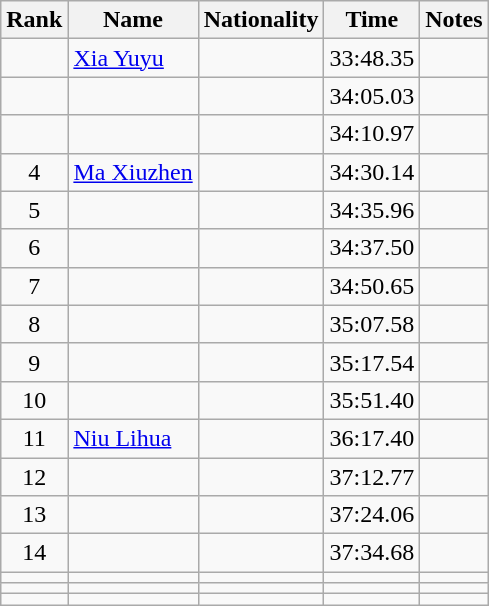<table class="wikitable sortable" style="text-align:center">
<tr>
<th>Rank</th>
<th>Name</th>
<th>Nationality</th>
<th>Time</th>
<th>Notes</th>
</tr>
<tr>
<td></td>
<td align=left><a href='#'>Xia Yuyu</a></td>
<td align=left></td>
<td>33:48.35</td>
<td></td>
</tr>
<tr>
<td></td>
<td align=left></td>
<td align=left></td>
<td>34:05.03</td>
<td></td>
</tr>
<tr>
<td></td>
<td align=left></td>
<td align=left></td>
<td>34:10.97</td>
<td></td>
</tr>
<tr>
<td>4</td>
<td align=left><a href='#'>Ma Xiuzhen</a></td>
<td align=left></td>
<td>34:30.14</td>
<td></td>
</tr>
<tr>
<td>5</td>
<td align=left></td>
<td align=left></td>
<td>34:35.96</td>
<td></td>
</tr>
<tr>
<td>6</td>
<td align=left></td>
<td align=left></td>
<td>34:37.50</td>
<td></td>
</tr>
<tr>
<td>7</td>
<td align=left></td>
<td align=left></td>
<td>34:50.65</td>
<td></td>
</tr>
<tr>
<td>8</td>
<td align=left></td>
<td align=left></td>
<td>35:07.58</td>
<td></td>
</tr>
<tr>
<td>9</td>
<td align=left></td>
<td align=left></td>
<td>35:17.54</td>
<td></td>
</tr>
<tr>
<td>10</td>
<td align=left></td>
<td align=left></td>
<td>35:51.40</td>
<td></td>
</tr>
<tr>
<td>11</td>
<td align=left><a href='#'>Niu Lihua</a></td>
<td align=left></td>
<td>36:17.40</td>
<td></td>
</tr>
<tr>
<td>12</td>
<td align=left></td>
<td align=left></td>
<td>37:12.77</td>
<td></td>
</tr>
<tr>
<td>13</td>
<td align=left></td>
<td align=left></td>
<td>37:24.06</td>
<td></td>
</tr>
<tr>
<td>14</td>
<td align=left></td>
<td align=left></td>
<td>37:34.68</td>
<td></td>
</tr>
<tr>
<td></td>
<td align=left></td>
<td align=left></td>
<td></td>
<td></td>
</tr>
<tr>
<td></td>
<td align=left></td>
<td align=left></td>
<td></td>
<td></td>
</tr>
<tr>
<td></td>
<td align=left></td>
<td align=left></td>
<td></td>
<td></td>
</tr>
</table>
